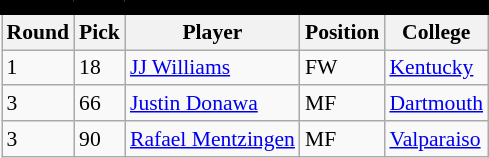<table class="wikitable sortable" style="text-align:center; font-size:90%; text-align:left;">
<tr style="border-spacing: 2px; border: 2px solid black;">
<td colspan="7" bgcolor="#000000" color="#000000" border="#FED000" align="center"><strong></strong></td>
</tr>
<tr>
<th><strong>Round</strong></th>
<th><strong>Pick</strong></th>
<th><strong>Player</strong></th>
<th><strong>Position</strong></th>
<th><strong>College</strong></th>
</tr>
<tr>
<td>1</td>
<td>18</td>
<td> <a href='#'>JJ Williams</a></td>
<td>FW</td>
<td><a href='#'>Kentucky</a></td>
</tr>
<tr>
<td>3</td>
<td>66</td>
<td> <a href='#'>Justin Donawa</a></td>
<td>MF</td>
<td><a href='#'>Dartmouth</a></td>
</tr>
<tr>
<td>3</td>
<td>90</td>
<td> <a href='#'>Rafael Mentzingen</a></td>
<td>MF</td>
<td><a href='#'>Valparaiso</a></td>
</tr>
</table>
